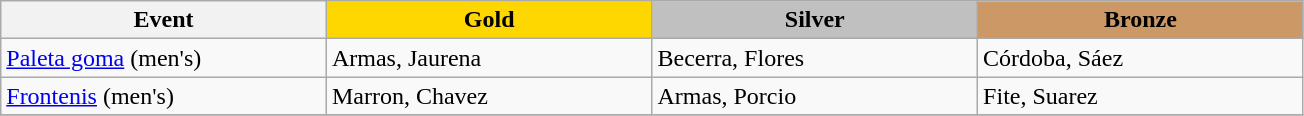<table class="wikitable" style="max-width: 23cm; width: 100%">
<tr>
<th scope="col">Event</th>
<th scope="col" style="background-color:gold; width:25%">Gold</th>
<th scope="col" style="background-color:silver; width:25%; width:25%">Silver</th>
<th scope="col" style="background-color:#cc9966; width:25%">Bronze</th>
</tr>
<tr>
<td><a href='#'>Paleta goma</a> (men's)</td>
<td> Armas, Jaurena</td>
<td> Becerra, Flores</td>
<td> Córdoba, Sáez</td>
</tr>
<tr>
<td><a href='#'>Frontenis</a> (men's)</td>
<td> Marron, Chavez</td>
<td> Armas, Porcio</td>
<td> Fite, Suarez</td>
</tr>
<tr>
</tr>
</table>
